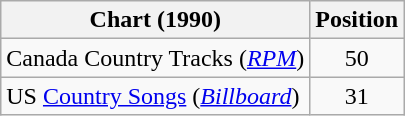<table class="wikitable sortable">
<tr>
<th scope="col">Chart (1990)</th>
<th scope="col">Position</th>
</tr>
<tr>
<td>Canada Country Tracks (<em><a href='#'>RPM</a></em>)</td>
<td align="center">50</td>
</tr>
<tr>
<td>US <a href='#'>Country Songs</a> (<em><a href='#'>Billboard</a></em>)</td>
<td align="center">31</td>
</tr>
</table>
